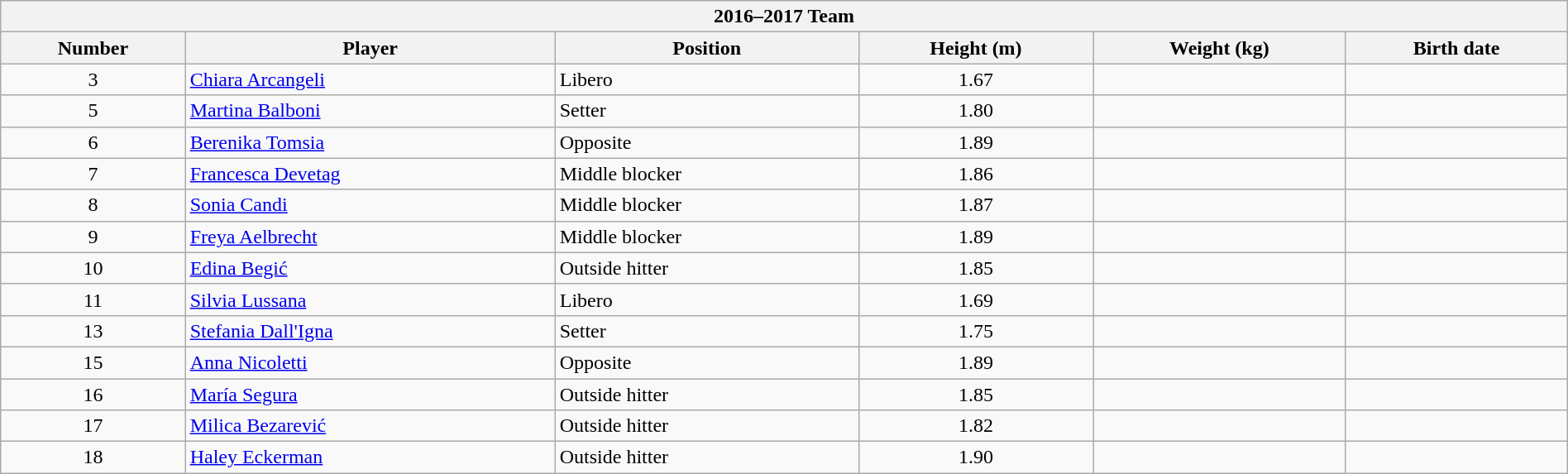<table class="wikitable collapsible collapsed" style="width:100%;">
<tr>
<th colspan=6><strong>2016–2017 Team</strong></th>
</tr>
<tr>
<th>Number</th>
<th>Player</th>
<th>Position</th>
<th>Height (m)</th>
<th>Weight (kg)</th>
<th>Birth date</th>
</tr>
<tr>
<td align=center>3</td>
<td> <a href='#'>Chiara Arcangeli</a></td>
<td>Libero</td>
<td align=center>1.67</td>
<td align=center></td>
<td></td>
</tr>
<tr>
<td align=center>5</td>
<td> <a href='#'>Martina Balboni</a></td>
<td>Setter</td>
<td align=center>1.80</td>
<td align=center></td>
<td></td>
</tr>
<tr>
<td align=center>6</td>
<td> <a href='#'>Berenika Tomsia</a></td>
<td>Opposite</td>
<td align=center>1.89</td>
<td align=center></td>
<td></td>
</tr>
<tr>
<td align=center>7</td>
<td> <a href='#'>Francesca Devetag</a></td>
<td>Middle blocker</td>
<td align=center>1.86</td>
<td align=center></td>
<td></td>
</tr>
<tr>
<td align=center>8</td>
<td> <a href='#'>Sonia Candi</a></td>
<td>Middle blocker</td>
<td align=center>1.87</td>
<td align=center></td>
<td></td>
</tr>
<tr>
<td align=center>9</td>
<td> <a href='#'>Freya Aelbrecht</a></td>
<td>Middle blocker</td>
<td align=center>1.89</td>
<td align=center></td>
<td></td>
</tr>
<tr>
<td align=center>10</td>
<td> <a href='#'>Edina Begić</a></td>
<td>Outside hitter</td>
<td align=center>1.85</td>
<td align=center></td>
<td></td>
</tr>
<tr>
<td align=center>11</td>
<td> <a href='#'>Silvia Lussana</a></td>
<td>Libero</td>
<td align=center>1.69</td>
<td align=center></td>
<td></td>
</tr>
<tr>
<td align=center>13</td>
<td> <a href='#'>Stefania Dall'Igna</a></td>
<td>Setter</td>
<td align=center>1.75</td>
<td align=center></td>
<td></td>
</tr>
<tr>
<td align=center>15</td>
<td> <a href='#'>Anna Nicoletti</a></td>
<td>Opposite</td>
<td align=center>1.89</td>
<td align=center></td>
<td></td>
</tr>
<tr>
<td align=center>16</td>
<td> <a href='#'>María Segura</a></td>
<td>Outside hitter</td>
<td align=center>1.85</td>
<td align=center></td>
<td></td>
</tr>
<tr>
<td align=center>17</td>
<td> <a href='#'>Milica Bezarević</a></td>
<td>Outside hitter</td>
<td align=center>1.82</td>
<td align=center></td>
<td></td>
</tr>
<tr>
<td align=center>18</td>
<td> <a href='#'>Haley Eckerman</a></td>
<td>Outside hitter</td>
<td align=center>1.90</td>
<td align=center></td>
<td></td>
</tr>
</table>
